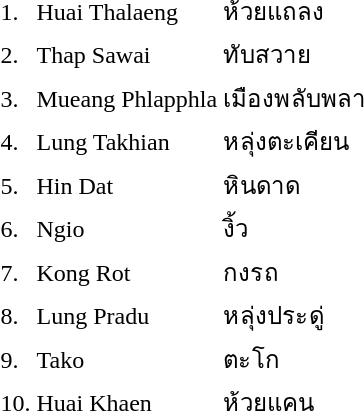<table>
<tr>
<td>1.</td>
<td>Huai Thalaeng</td>
<td>ห้วยแถลง</td>
<td></td>
</tr>
<tr>
<td>2.</td>
<td>Thap Sawai</td>
<td>ทับสวาย</td>
<td></td>
</tr>
<tr>
<td>3.</td>
<td>Mueang Phlapphla</td>
<td>เมืองพลับพลา</td>
<td></td>
</tr>
<tr>
<td>4.</td>
<td>Lung Takhian</td>
<td>หลุ่งตะเคียน</td>
<td></td>
</tr>
<tr>
<td>5.</td>
<td>Hin Dat</td>
<td>หินดาด</td>
<td></td>
</tr>
<tr>
<td>6.</td>
<td>Ngio</td>
<td>งิ้ว</td>
<td></td>
</tr>
<tr>
<td>7.</td>
<td>Kong Rot</td>
<td>กงรถ</td>
<td></td>
</tr>
<tr>
<td>8.</td>
<td>Lung Pradu</td>
<td>หลุ่งประดู่</td>
<td></td>
</tr>
<tr>
<td>9.</td>
<td>Tako</td>
<td>ตะโก</td>
<td></td>
</tr>
<tr>
<td>10.</td>
<td>Huai Khaen</td>
<td>ห้วยแคน</td>
<td></td>
</tr>
</table>
